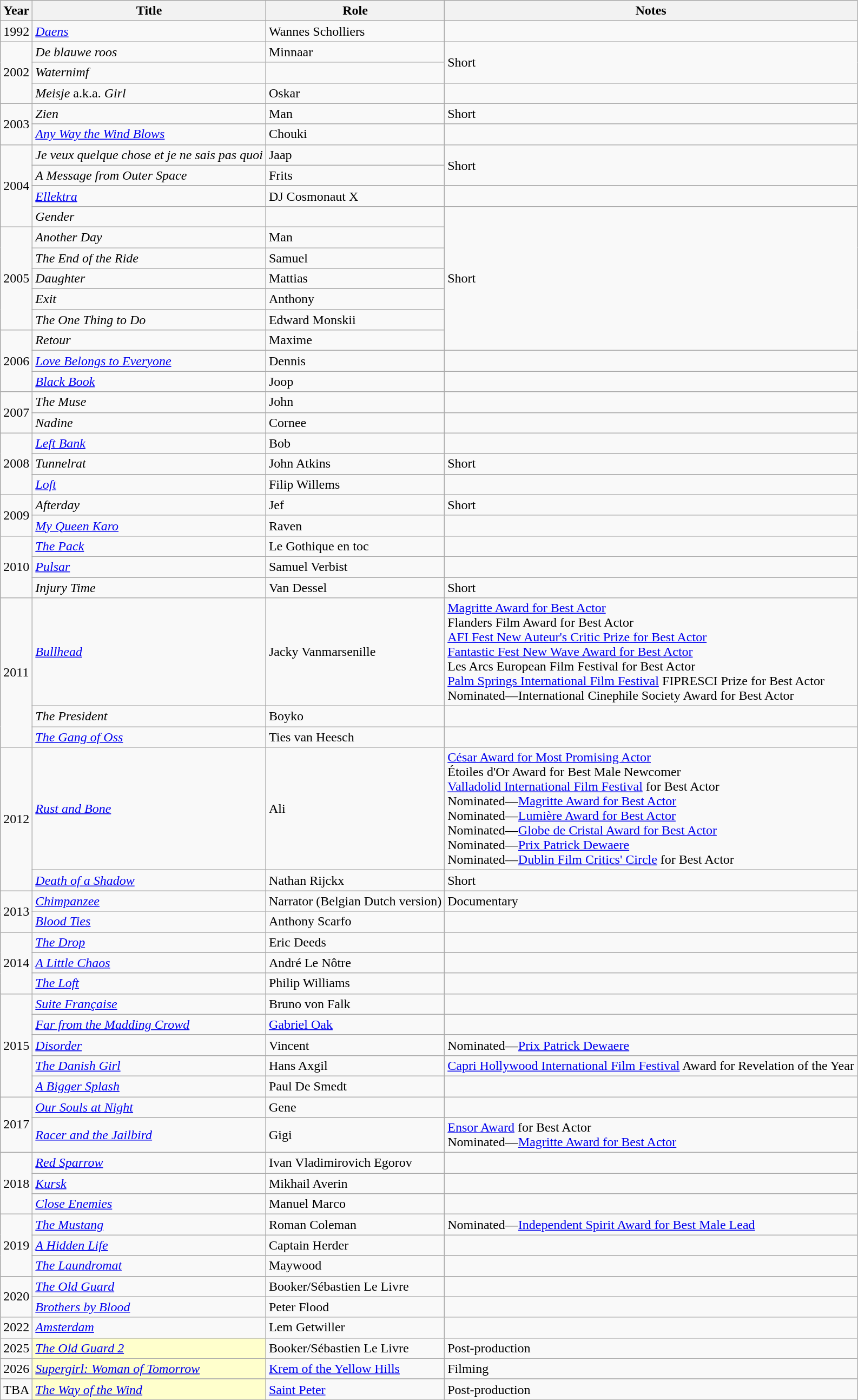<table class="wikitable sortable">
<tr>
<th>Year</th>
<th>Title</th>
<th>Role</th>
<th class="unsortable">Notes</th>
</tr>
<tr>
<td>1992</td>
<td><em><a href='#'>Daens</a></em></td>
<td>Wannes Scholliers</td>
<td></td>
</tr>
<tr>
<td rowspan=3>2002</td>
<td><em>De blauwe roos</em></td>
<td>Minnaar</td>
<td rowspan="2">Short</td>
</tr>
<tr>
<td><em>Waternimf</em></td>
<td></td>
</tr>
<tr>
<td><em>Meisje</em> a.k.a. <em>Girl</em></td>
<td>Oskar</td>
<td></td>
</tr>
<tr>
<td rowspan=2>2003</td>
<td><em>Zien</em></td>
<td>Man</td>
<td>Short</td>
</tr>
<tr>
<td><em><a href='#'>Any Way the Wind Blows</a></em></td>
<td>Chouki</td>
<td></td>
</tr>
<tr>
<td rowspan=4>2004</td>
<td><em>Je veux quelque chose et je ne sais pas quoi</em></td>
<td>Jaap</td>
<td rowspan=2>Short</td>
</tr>
<tr>
<td><em>A Message from Outer Space</em></td>
<td>Frits</td>
</tr>
<tr>
<td><em><a href='#'>Ellektra</a></em></td>
<td>DJ Cosmonaut X</td>
<td></td>
</tr>
<tr>
<td><em>Gender</em></td>
<td></td>
<td rowspan=7>Short</td>
</tr>
<tr>
<td rowspan=5>2005</td>
<td><em>Another Day</em></td>
<td>Man</td>
</tr>
<tr>
<td><em>The End of the Ride</em></td>
<td>Samuel</td>
</tr>
<tr>
<td><em>Daughter</em></td>
<td>Mattias</td>
</tr>
<tr>
<td><em>Exit</em></td>
<td>Anthony</td>
</tr>
<tr>
<td><em>The One Thing to Do</em></td>
<td>Edward Monskii</td>
</tr>
<tr>
<td rowspan=3>2006</td>
<td><em>Retour</em></td>
<td>Maxime</td>
</tr>
<tr>
<td><em><a href='#'>Love Belongs to Everyone</a></em></td>
<td>Dennis</td>
<td></td>
</tr>
<tr>
<td><em><a href='#'>Black Book</a></em></td>
<td>Joop</td>
<td></td>
</tr>
<tr>
<td rowspan=2>2007</td>
<td><em>The Muse</em></td>
<td>John</td>
<td></td>
</tr>
<tr>
<td><em>Nadine</em></td>
<td>Cornee</td>
<td></td>
</tr>
<tr>
<td rowspan=3>2008</td>
<td><em><a href='#'>Left Bank</a></em></td>
<td>Bob</td>
<td></td>
</tr>
<tr>
<td><em>Tunnelrat</em></td>
<td>John Atkins</td>
<td>Short</td>
</tr>
<tr>
<td><em><a href='#'>Loft</a></em></td>
<td>Filip Willems</td>
<td></td>
</tr>
<tr>
<td rowspan=2>2009</td>
<td><em>Afterday</em></td>
<td>Jef</td>
<td>Short</td>
</tr>
<tr>
<td><em><a href='#'>My Queen Karo</a></em></td>
<td>Raven</td>
<td></td>
</tr>
<tr>
<td rowspan=3>2010</td>
<td><em><a href='#'>The Pack</a></em></td>
<td>Le Gothique en toc</td>
<td></td>
</tr>
<tr>
<td><em><a href='#'>Pulsar</a></em></td>
<td>Samuel Verbist</td>
<td></td>
</tr>
<tr>
<td><em>Injury Time</em></td>
<td>Van Dessel</td>
<td>Short</td>
</tr>
<tr>
<td rowspan=3>2011</td>
<td><em><a href='#'>Bullhead</a></em></td>
<td>Jacky Vanmarsenille</td>
<td><a href='#'>Magritte Award for Best Actor</a><br>Flanders Film Award for Best Actor<br><a href='#'>AFI Fest New Auteur's Critic Prize for Best Actor</a><br><a href='#'>Fantastic Fest New Wave Award for Best Actor</a><br>Les Arcs European Film Festival for Best Actor<br><a href='#'>Palm Springs International Film Festival</a> FIPRESCI Prize for Best Actor<br>Nominated—International Cinephile Society Award for Best Actor</td>
</tr>
<tr>
<td><em>The President</em></td>
<td>Boyko</td>
<td></td>
</tr>
<tr>
<td><em><a href='#'>The Gang of Oss</a></em></td>
<td>Ties van Heesch</td>
<td></td>
</tr>
<tr>
<td rowspan=2>2012</td>
<td><em><a href='#'>Rust and Bone</a></em></td>
<td>Ali</td>
<td><a href='#'>César Award for Most Promising Actor</a><br>Étoiles d'Or Award for Best Male Newcomer<br><a href='#'>Valladolid International Film Festival</a> for Best Actor<br>Nominated—<a href='#'>Magritte Award for Best Actor</a><br>Nominated—<a href='#'>Lumière Award for Best Actor</a><br>Nominated—<a href='#'>Globe de Cristal Award for Best Actor</a><br>Nominated—<a href='#'>Prix Patrick Dewaere</a><br>Nominated—<a href='#'>Dublin Film Critics' Circle</a> for Best Actor</td>
</tr>
<tr>
<td><em><a href='#'>Death of a Shadow</a></em></td>
<td>Nathan Rijckx</td>
<td>Short</td>
</tr>
<tr>
<td rowspan=2>2013</td>
<td><em><a href='#'>Chimpanzee</a></em></td>
<td>Narrator (Belgian Dutch version)</td>
<td>Documentary</td>
</tr>
<tr>
<td><em><a href='#'>Blood Ties</a></em></td>
<td>Anthony Scarfo</td>
<td></td>
</tr>
<tr>
<td rowspan=3>2014</td>
<td><em><a href='#'>The Drop</a></em></td>
<td>Eric Deeds</td>
<td></td>
</tr>
<tr>
<td><em><a href='#'>A Little Chaos</a></em></td>
<td>André Le Nôtre</td>
<td></td>
</tr>
<tr>
<td><em><a href='#'>The Loft</a></em></td>
<td>Philip Williams</td>
<td></td>
</tr>
<tr>
<td rowspan=5>2015</td>
<td><em><a href='#'>Suite Française</a></em></td>
<td>Bruno von Falk</td>
<td></td>
</tr>
<tr>
<td><em><a href='#'>Far from the Madding Crowd</a></em></td>
<td><a href='#'>Gabriel Oak</a></td>
<td></td>
</tr>
<tr>
<td><em><a href='#'>Disorder</a></em></td>
<td>Vincent</td>
<td>Nominated—<a href='#'>Prix Patrick Dewaere</a></td>
</tr>
<tr>
<td><em><a href='#'>The Danish Girl</a></em></td>
<td>Hans Axgil</td>
<td><a href='#'>Capri Hollywood International Film Festival</a> Award for Revelation of the Year</td>
</tr>
<tr>
<td><em><a href='#'>A Bigger Splash</a></em></td>
<td>Paul De Smedt</td>
<td></td>
</tr>
<tr>
<td rowspan=2>2017</td>
<td><em><a href='#'>Our Souls at Night</a></em></td>
<td>Gene</td>
<td></td>
</tr>
<tr>
<td><em><a href='#'>Racer and the Jailbird</a></em></td>
<td>Gigi</td>
<td><a href='#'>Ensor Award</a> for Best Actor<br>Nominated—<a href='#'>Magritte Award for Best Actor</a></td>
</tr>
<tr>
<td rowspan=3>2018</td>
<td><em><a href='#'>Red Sparrow</a></em></td>
<td>Ivan Vladimirovich Egorov</td>
<td></td>
</tr>
<tr>
<td><em><a href='#'>Kursk</a></em></td>
<td>Mikhail Averin</td>
<td></td>
</tr>
<tr>
<td><em><a href='#'>Close Enemies</a></em></td>
<td>Manuel Marco</td>
<td></td>
</tr>
<tr>
<td rowspan=3>2019</td>
<td><em><a href='#'>The Mustang</a></em></td>
<td>Roman Coleman</td>
<td>Nominated—<a href='#'>Independent Spirit Award for Best Male Lead</a></td>
</tr>
<tr>
<td><em><a href='#'>A Hidden Life</a></em></td>
<td>Captain Herder</td>
<td></td>
</tr>
<tr>
<td><em><a href='#'>The Laundromat</a></em></td>
<td>Maywood</td>
<td></td>
</tr>
<tr>
<td rowspan="2">2020</td>
<td><em><a href='#'>The Old Guard</a></em></td>
<td>Booker/Sébastien Le Livre</td>
<td></td>
</tr>
<tr>
<td><em><a href='#'>Brothers by Blood</a></em></td>
<td>Peter Flood</td>
<td></td>
</tr>
<tr>
<td>2022</td>
<td><em><a href='#'>Amsterdam</a></em></td>
<td>Lem Getwiller</td>
<td></td>
</tr>
<tr>
<td>2025</td>
<td style="background:#FFFFCC;"><em><a href='#'>The Old Guard 2</a></em> </td>
<td>Booker/Sébastien Le Livre</td>
<td>Post-production</td>
</tr>
<tr>
<td>2026</td>
<td style="background:#FFFFCC;"><em><a href='#'>Supergirl: Woman of Tomorrow</a></em> </td>
<td><a href='#'>Krem of the Yellow Hills</a></td>
<td>Filming</td>
</tr>
<tr>
<td>TBA</td>
<td style="background:#FFFFCC;"><em><a href='#'>The Way of the Wind</a></em> </td>
<td><a href='#'>Saint Peter</a></td>
<td>Post-production</td>
</tr>
</table>
